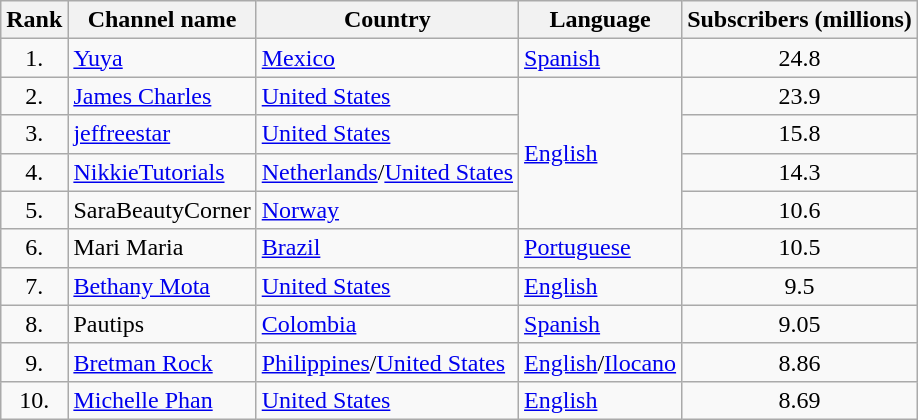<table class="wikitable sortable">
<tr>
<th>Rank</th>
<th>Channel name</th>
<th>Country</th>
<th>Language</th>
<th>Subscribers (millions)</th>
</tr>
<tr>
<td style="text-align:center">1.</td>
<td><a href='#'>Yuya</a></td>
<td><a href='#'>Mexico</a></td>
<td><a href='#'>Spanish</a></td>
<td style="text-align:center">24.8</td>
</tr>
<tr>
<td style="text-align:center">2.</td>
<td><a href='#'>James Charles</a></td>
<td><a href='#'>United States</a></td>
<td rowspan="4"><a href='#'>English</a></td>
<td style="text-align:center">23.9</td>
</tr>
<tr>
<td style="text-align:center;">3.</td>
<td><a href='#'>jeffreestar</a></td>
<td><a href='#'>United States</a></td>
<td style="text-align:center">15.8</td>
</tr>
<tr>
<td style="text-align:center">4.</td>
<td><a href='#'>NikkieTutorials</a></td>
<td><a href='#'>Netherlands</a>/<a href='#'>United States</a></td>
<td style="text-align:center">14.3</td>
</tr>
<tr>
<td style="text-align:center">5.</td>
<td>SaraBeautyCorner</td>
<td><a href='#'>Norway</a></td>
<td style="text-align:center">10.6</td>
</tr>
<tr>
<td style="text-align:center">6.</td>
<td>Mari Maria</td>
<td><a href='#'>Brazil</a></td>
<td><a href='#'>Portuguese</a></td>
<td style="text-align:center">10.5</td>
</tr>
<tr>
<td style="text-align:center">7.</td>
<td><a href='#'>Bethany Mota</a></td>
<td><a href='#'>United States</a></td>
<td><a href='#'>English</a></td>
<td style="text-align:center">9.5</td>
</tr>
<tr>
<td style="text-align:center">8.</td>
<td>Pautips</td>
<td><a href='#'>Colombia</a></td>
<td><a href='#'>Spanish</a></td>
<td style="text-align:center">9.05</td>
</tr>
<tr>
<td style="text-align:center">9.</td>
<td><a href='#'>Bretman Rock</a></td>
<td rowspan = "1"><a href='#'>Philippines</a>/<a href='#'>United States</a></td>
<td rowspan="1"><a href='#'>English</a>/<a href='#'>Ilocano</a></td>
<td style="text-align:center">8.86</td>
</tr>
<tr>
<td style="text-align:center">10.</td>
<td><a href='#'>Michelle Phan</a></td>
<td rowspan = "1"><a href='#'>United States</a></td>
<td><a href='#'>English</a></td>
<td style="text-align:center">8.69</td>
</tr>
</table>
